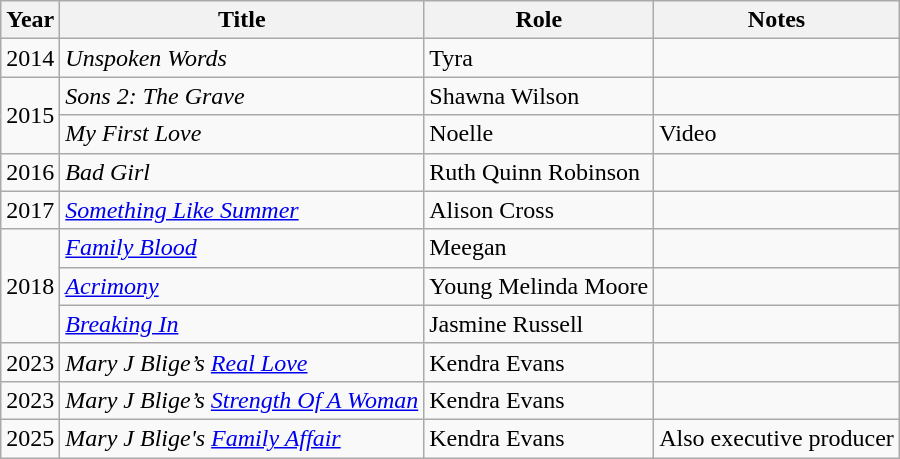<table class="wikitable sortable">
<tr>
<th>Year</th>
<th>Title</th>
<th>Role</th>
<th>Notes</th>
</tr>
<tr>
<td>2014</td>
<td><em>Unspoken Words</em></td>
<td>Tyra</td>
<td></td>
</tr>
<tr>
<td rowspan=2>2015</td>
<td><em>Sons 2: The Grave</em></td>
<td>Shawna Wilson</td>
<td></td>
</tr>
<tr>
<td><em>My First Love</em></td>
<td>Noelle</td>
<td>Video</td>
</tr>
<tr>
<td>2016</td>
<td><em>Bad Girl</em></td>
<td>Ruth Quinn Robinson</td>
<td></td>
</tr>
<tr>
<td>2017</td>
<td><em><a href='#'>Something Like Summer</a></em></td>
<td>Alison Cross</td>
<td></td>
</tr>
<tr>
<td rowspan=3>2018</td>
<td><em><a href='#'>Family Blood</a></em></td>
<td>Meegan</td>
<td></td>
</tr>
<tr>
<td><em><a href='#'>Acrimony</a></em></td>
<td>Young Melinda Moore</td>
<td></td>
</tr>
<tr>
<td><em><a href='#'>Breaking In</a></em></td>
<td>Jasmine Russell</td>
<td></td>
</tr>
<tr>
<td>2023</td>
<td><em>Mary J Blige’s <a href='#'>Real Love</a></em></td>
<td>Kendra Evans</td>
<td></td>
</tr>
<tr>
<td>2023</td>
<td><em>Mary J Blige’s <a href='#'>Strength Of A Woman</a></em></td>
<td>Kendra Evans</td>
<td></td>
</tr>
<tr>
<td>2025</td>
<td><em>Mary J Blige's <a href='#'>Family Affair</a></em></td>
<td>Kendra Evans</td>
<td>Also executive producer</td>
</tr>
</table>
